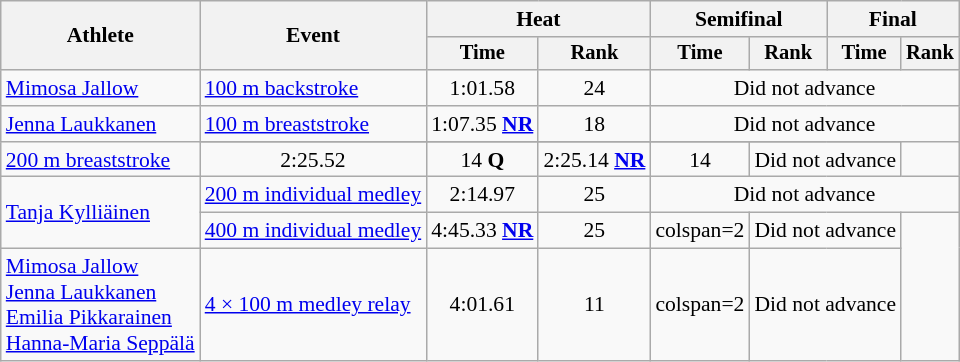<table class=wikitable style="font-size:90%">
<tr>
<th rowspan="2">Athlete</th>
<th rowspan="2">Event</th>
<th colspan="2">Heat</th>
<th colspan="2">Semifinal</th>
<th colspan="2">Final</th>
</tr>
<tr style="font-size:95%">
<th>Time</th>
<th>Rank</th>
<th>Time</th>
<th>Rank</th>
<th>Time</th>
<th>Rank</th>
</tr>
<tr align=center>
<td align=left><a href='#'>Mimosa Jallow</a></td>
<td align=left><a href='#'>100 m backstroke</a></td>
<td>1:01.58</td>
<td>24</td>
<td colspan=4>Did not advance</td>
</tr>
<tr align=center>
<td align=left rowspan=2><a href='#'>Jenna Laukkanen</a></td>
<td align=left><a href='#'>100 m breaststroke</a></td>
<td>1:07.35 <strong><a href='#'>NR</a></strong></td>
<td>18</td>
<td colspan=4>Did not advance</td>
</tr>
<tr align=center>
</tr>
<tr align=center>
<td align=left><a href='#'>200 m breaststroke</a></td>
<td>2:25.52</td>
<td>14 <strong>Q</strong></td>
<td>2:25.14 <strong><a href='#'>NR</a></strong></td>
<td>14</td>
<td colspan=2>Did not advance</td>
</tr>
<tr align=center>
<td align=left rowspan=2><a href='#'>Tanja Kylliäinen</a></td>
<td align=left><a href='#'>200 m individual medley</a></td>
<td>2:14.97</td>
<td>25</td>
<td colspan=4>Did not advance</td>
</tr>
<tr align=center>
<td align=left><a href='#'>400 m individual medley</a></td>
<td>4:45.33 <strong><a href='#'>NR</a></strong></td>
<td>25</td>
<td>colspan=2 </td>
<td colspan=2>Did not advance</td>
</tr>
<tr align=center>
<td align=left><a href='#'>Mimosa Jallow</a><br><a href='#'>Jenna Laukkanen</a><br><a href='#'>Emilia Pikkarainen</a><br><a href='#'>Hanna-Maria Seppälä</a></td>
<td align=left><a href='#'>4 × 100 m medley relay</a></td>
<td>4:01.61</td>
<td>11</td>
<td>colspan=2 </td>
<td colspan=2>Did not advance</td>
</tr>
</table>
